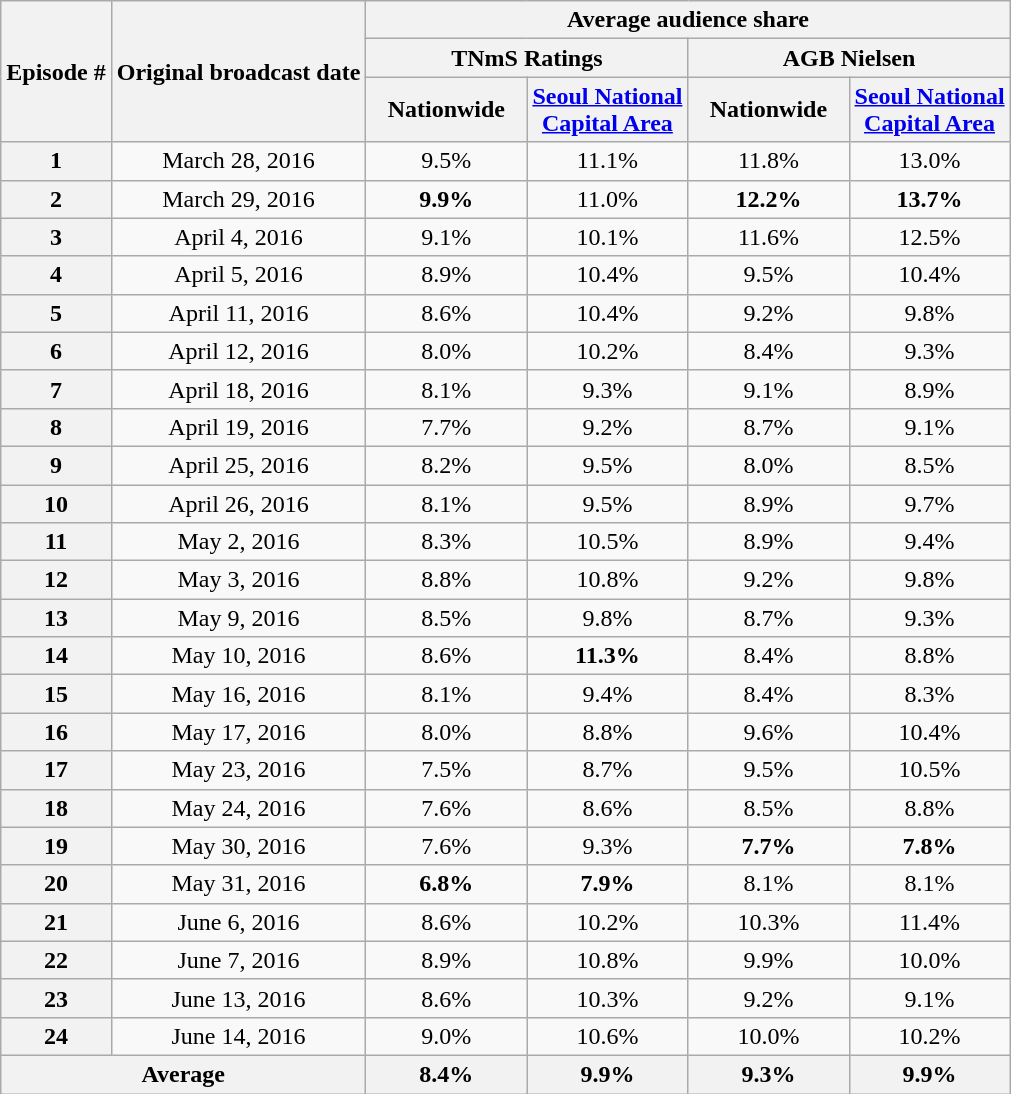<table class=wikitable style="text-align:center">
<tr>
<th rowspan="3">Episode #</th>
<th rowspan="3">Original broadcast date</th>
<th colspan="5">Average audience share</th>
</tr>
<tr>
<th colspan="2">TNmS Ratings</th>
<th colspan="2">AGB Nielsen</th>
</tr>
<tr>
<th width=100>Nationwide</th>
<th width=100><a href='#'>Seoul National Capital Area</a></th>
<th width=100>Nationwide</th>
<th width=100><a href='#'>Seoul National Capital Area</a></th>
</tr>
<tr>
<th>1</th>
<td>March 28, 2016</td>
<td>9.5%</td>
<td>11.1%</td>
<td>11.8%</td>
<td>13.0%</td>
</tr>
<tr>
<th>2</th>
<td>March 29, 2016</td>
<td><span><strong>9.9%</strong></span></td>
<td>11.0%</td>
<td><span><strong>12.2%</strong></span></td>
<td><span><strong>13.7%</strong></span></td>
</tr>
<tr>
<th>3</th>
<td>April 4, 2016</td>
<td>9.1%</td>
<td>10.1%</td>
<td>11.6%</td>
<td>12.5%</td>
</tr>
<tr>
<th>4</th>
<td>April 5, 2016</td>
<td>8.9%</td>
<td>10.4%</td>
<td>9.5%</td>
<td>10.4%</td>
</tr>
<tr>
<th>5</th>
<td>April 11, 2016</td>
<td>8.6%</td>
<td>10.4%</td>
<td>9.2%</td>
<td>9.8%</td>
</tr>
<tr>
<th>6</th>
<td>April 12, 2016</td>
<td>8.0%</td>
<td>10.2%</td>
<td>8.4%</td>
<td>9.3%</td>
</tr>
<tr>
<th>7</th>
<td>April 18, 2016</td>
<td>8.1%</td>
<td>9.3%</td>
<td>9.1%</td>
<td>8.9%</td>
</tr>
<tr>
<th>8</th>
<td>April 19, 2016</td>
<td>7.7%</td>
<td>9.2%</td>
<td>8.7%</td>
<td>9.1%</td>
</tr>
<tr>
<th>9</th>
<td>April 25, 2016</td>
<td>8.2%</td>
<td>9.5%</td>
<td>8.0%</td>
<td>8.5%</td>
</tr>
<tr>
<th>10</th>
<td>April 26, 2016</td>
<td>8.1%</td>
<td>9.5%</td>
<td>8.9%</td>
<td>9.7%</td>
</tr>
<tr>
<th>11</th>
<td>May 2, 2016</td>
<td>8.3%</td>
<td>10.5%</td>
<td>8.9%</td>
<td>9.4%</td>
</tr>
<tr>
<th>12</th>
<td>May 3, 2016</td>
<td>8.8%</td>
<td>10.8%</td>
<td>9.2%</td>
<td>9.8%</td>
</tr>
<tr>
<th>13</th>
<td>May 9, 2016</td>
<td>8.5%</td>
<td>9.8%</td>
<td>8.7%</td>
<td>9.3%</td>
</tr>
<tr>
<th>14</th>
<td>May 10, 2016</td>
<td>8.6%</td>
<td><span><strong>11.3%</strong></span></td>
<td>8.4%</td>
<td>8.8%</td>
</tr>
<tr>
<th>15</th>
<td>May 16, 2016</td>
<td>8.1%</td>
<td>9.4%</td>
<td>8.4%</td>
<td>8.3%</td>
</tr>
<tr>
<th>16</th>
<td>May 17, 2016</td>
<td>8.0%</td>
<td>8.8%</td>
<td>9.6%</td>
<td>10.4%</td>
</tr>
<tr>
<th>17</th>
<td>May 23, 2016</td>
<td>7.5%</td>
<td>8.7%</td>
<td>9.5%</td>
<td>10.5%</td>
</tr>
<tr>
<th>18</th>
<td>May 24, 2016</td>
<td>7.6%</td>
<td>8.6%</td>
<td>8.5%</td>
<td>8.8%</td>
</tr>
<tr>
<th>19</th>
<td>May 30, 2016</td>
<td>7.6%</td>
<td>9.3%</td>
<td><span><strong>7.7%</strong></span></td>
<td><span><strong>7.8%</strong></span></td>
</tr>
<tr>
<th>20</th>
<td>May 31, 2016</td>
<td><span><strong>6.8%</strong></span></td>
<td><span><strong>7.9%</strong></span></td>
<td>8.1%</td>
<td>8.1%</td>
</tr>
<tr>
<th>21</th>
<td>June 6, 2016</td>
<td>8.6%</td>
<td>10.2%</td>
<td>10.3%</td>
<td>11.4%</td>
</tr>
<tr>
<th>22</th>
<td>June 7, 2016</td>
<td>8.9%</td>
<td>10.8%</td>
<td>9.9%</td>
<td>10.0%</td>
</tr>
<tr>
<th>23</th>
<td>June 13, 2016</td>
<td>8.6%</td>
<td>10.3%</td>
<td>9.2%</td>
<td>9.1%</td>
</tr>
<tr>
<th>24</th>
<td>June 14, 2016</td>
<td>9.0%</td>
<td>10.6%</td>
<td>10.0%</td>
<td>10.2%</td>
</tr>
<tr>
<th colspan=2>Average</th>
<th>8.4%</th>
<th>9.9%</th>
<th>9.3%</th>
<th>9.9%</th>
</tr>
</table>
